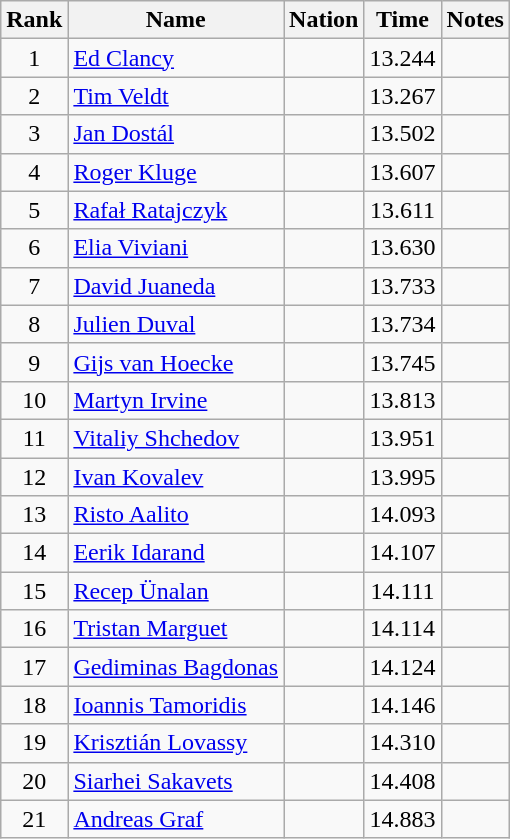<table class="wikitable sortable" style="text-align:center">
<tr>
<th>Rank</th>
<th>Name</th>
<th>Nation</th>
<th>Time</th>
<th>Notes</th>
</tr>
<tr>
<td>1</td>
<td align=left><a href='#'>Ed Clancy</a></td>
<td align=left></td>
<td>13.244</td>
<td></td>
</tr>
<tr>
<td>2</td>
<td align=left><a href='#'>Tim Veldt</a></td>
<td align=left></td>
<td>13.267</td>
<td></td>
</tr>
<tr>
<td>3</td>
<td align=left><a href='#'>Jan Dostál</a></td>
<td align=left></td>
<td>13.502</td>
<td></td>
</tr>
<tr>
<td>4</td>
<td align=left><a href='#'>Roger Kluge</a></td>
<td align=left></td>
<td>13.607</td>
<td></td>
</tr>
<tr>
<td>5</td>
<td align=left><a href='#'>Rafał Ratajczyk</a></td>
<td align=left></td>
<td>13.611</td>
<td></td>
</tr>
<tr>
<td>6</td>
<td align=left><a href='#'>Elia Viviani</a></td>
<td align=left></td>
<td>13.630</td>
<td></td>
</tr>
<tr>
<td>7</td>
<td align=left><a href='#'>David Juaneda</a></td>
<td align=left></td>
<td>13.733</td>
<td></td>
</tr>
<tr>
<td>8</td>
<td align=left><a href='#'>Julien Duval</a></td>
<td align=left></td>
<td>13.734</td>
<td></td>
</tr>
<tr>
<td>9</td>
<td align=left><a href='#'>Gijs van Hoecke</a></td>
<td align=left></td>
<td>13.745</td>
<td></td>
</tr>
<tr>
<td>10</td>
<td align=left><a href='#'>Martyn Irvine</a></td>
<td align=left></td>
<td>13.813</td>
<td></td>
</tr>
<tr>
<td>11</td>
<td align=left><a href='#'>Vitaliy Shchedov</a></td>
<td align=left></td>
<td>13.951</td>
<td></td>
</tr>
<tr>
<td>12</td>
<td align=left><a href='#'>Ivan Kovalev</a></td>
<td align=left></td>
<td>13.995</td>
<td></td>
</tr>
<tr>
<td>13</td>
<td align=left><a href='#'>Risto Aalito</a></td>
<td align=left></td>
<td>14.093</td>
<td></td>
</tr>
<tr>
<td>14</td>
<td align=left><a href='#'>Eerik Idarand</a></td>
<td align=left></td>
<td>14.107</td>
<td></td>
</tr>
<tr>
<td>15</td>
<td align=left><a href='#'>Recep Ünalan</a></td>
<td align=left></td>
<td>14.111</td>
<td></td>
</tr>
<tr>
<td>16</td>
<td align=left><a href='#'>Tristan Marguet</a></td>
<td align=left></td>
<td>14.114</td>
<td></td>
</tr>
<tr>
<td>17</td>
<td align=left><a href='#'>Gediminas Bagdonas</a></td>
<td align=left></td>
<td>14.124</td>
<td></td>
</tr>
<tr>
<td>18</td>
<td align=left><a href='#'>Ioannis Tamoridis</a></td>
<td align=left></td>
<td>14.146</td>
<td></td>
</tr>
<tr>
<td>19</td>
<td align=left><a href='#'>Krisztián Lovassy</a></td>
<td align=left></td>
<td>14.310</td>
<td></td>
</tr>
<tr>
<td>20</td>
<td align=left><a href='#'>Siarhei Sakavets</a></td>
<td align=left></td>
<td>14.408</td>
<td></td>
</tr>
<tr>
<td>21</td>
<td align=left><a href='#'>Andreas Graf</a></td>
<td align=left></td>
<td>14.883</td>
<td></td>
</tr>
</table>
